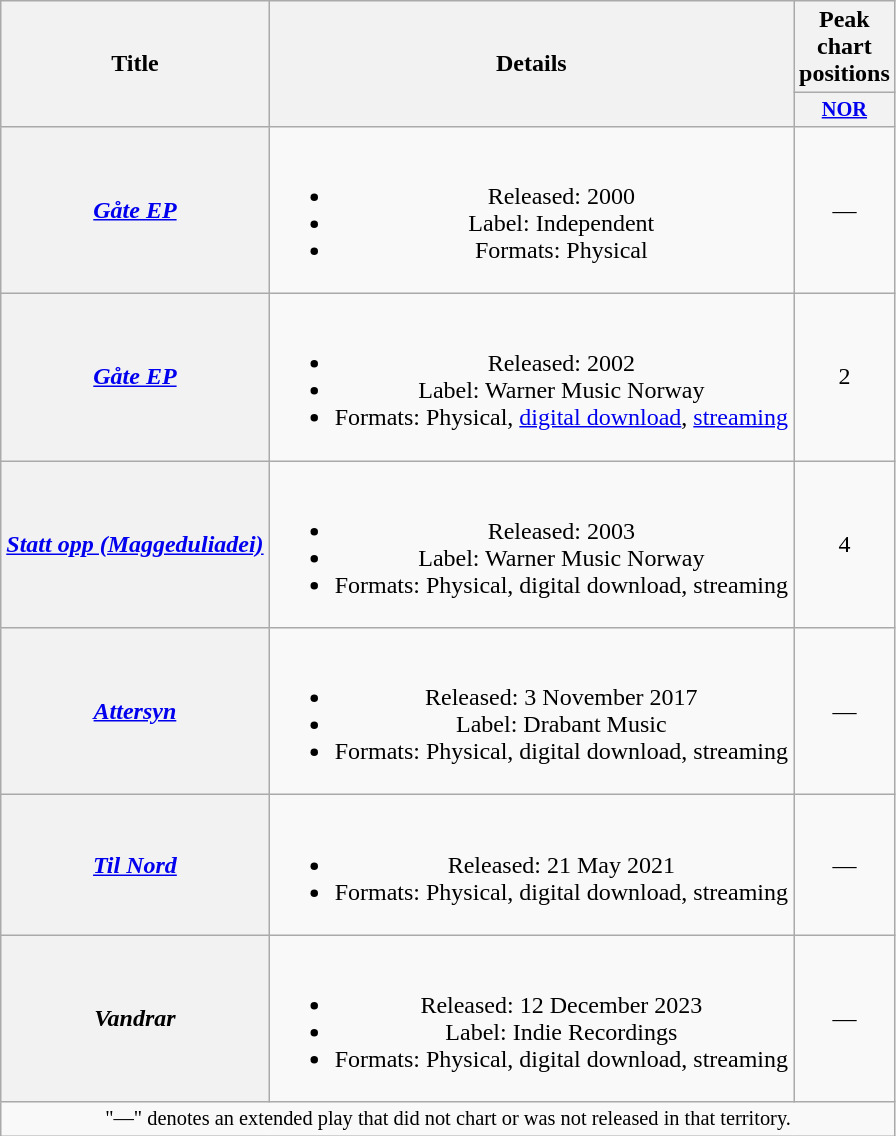<table class="wikitable plainrowheaders" style="text-align: center;">
<tr>
<th scope="col" rowspan="2">Title</th>
<th scope="col" rowspan="2">Details</th>
<th colspan="1" scope="col">Peak chart positions</th>
</tr>
<tr>
<th scope="col" style="width:3em;font-size:85%;"><a href='#'>NOR</a><br></th>
</tr>
<tr>
<th scope="row"><em><a href='#'>Gåte EP</a></em></th>
<td><br><ul><li>Released: 2000</li><li>Label: Independent</li><li>Formats: Physical</li></ul></td>
<td>—</td>
</tr>
<tr>
<th scope="row"><em><a href='#'>Gåte EP</a></em></th>
<td><br><ul><li>Released: 2002</li><li>Label: Warner Music Norway</li><li>Formats: Physical, <a href='#'>digital download</a>, <a href='#'>streaming</a></li></ul></td>
<td>2</td>
</tr>
<tr>
<th scope="row"><em><a href='#'>Statt opp (Maggeduliadei)</a></em></th>
<td><br><ul><li>Released: 2003</li><li>Label: Warner Music Norway</li><li>Formats: Physical, digital download, streaming</li></ul></td>
<td>4</td>
</tr>
<tr>
<th scope="row"><em><a href='#'>Attersyn</a></em></th>
<td><br><ul><li>Released: 3 November 2017</li><li>Label: Drabant Music</li><li>Formats: Physical, digital download, streaming</li></ul></td>
<td>—</td>
</tr>
<tr>
<th scope="row"><em><a href='#'>Til Nord</a></em></th>
<td><br><ul><li>Released: 21 May 2021</li><li>Formats: Physical, digital download, streaming</li></ul></td>
<td>—</td>
</tr>
<tr>
<th scope="row"><em>Vandrar</em></th>
<td><br><ul><li>Released: 12 December 2023</li><li>Label: Indie Recordings</li><li>Formats: Physical, digital download, streaming</li></ul></td>
<td>—</td>
</tr>
<tr>
<td colspan="4" style="font-size:85%">"—" denotes an extended play that did not chart or was not released in that territory.</td>
</tr>
</table>
